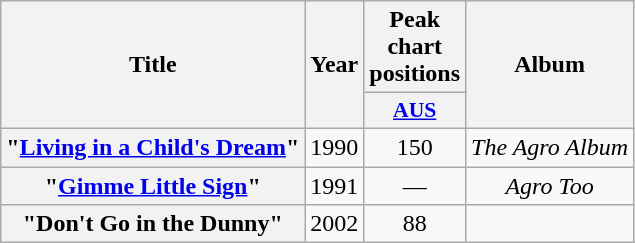<table class="wikitable plainrowheaders" style="text-align:center">
<tr>
<th scope="col" rowspan="2">Title</th>
<th scope="col" rowspan="2">Year</th>
<th scope="col" colspan="1">Peak chart positions</th>
<th scope="col" rowspan="2">Album</th>
</tr>
<tr>
<th scope="col" style="width:3em; font-size:90%"><a href='#'>AUS</a><br></th>
</tr>
<tr>
<th scope="row">"<a href='#'>Living in a Child's Dream</a>"</th>
<td>1990</td>
<td>150</td>
<td><em>The Agro Album</em></td>
</tr>
<tr>
<th scope="row">"<a href='#'>Gimme Little Sign</a>"</th>
<td>1991</td>
<td>—</td>
<td><em>Agro Too</em></td>
</tr>
<tr>
<th scope="row">"Don't Go in the Dunny"</th>
<td>2002</td>
<td>88</td>
<td></td>
</tr>
</table>
